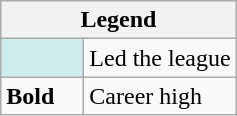<table class="wikitable">
<tr>
<th colspan="2">Legend</th>
</tr>
<tr>
<td style="background:#cfecec; width:3em;"></td>
<td>Led the league</td>
</tr>
<tr>
<td><strong>Bold</strong></td>
<td>Career high</td>
</tr>
</table>
